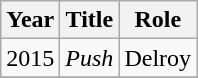<table class="wikitable sortable">
<tr>
<th>Year</th>
<th>Title</th>
<th>Role</th>
</tr>
<tr>
<td>2015</td>
<td><em>Push</em></td>
<td>Delroy</td>
</tr>
<tr>
</tr>
</table>
